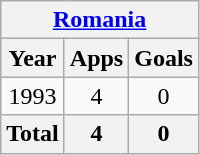<table class="wikitable" style="text-align:center">
<tr>
<th colspan=3><a href='#'>Romania</a></th>
</tr>
<tr>
<th>Year</th>
<th>Apps</th>
<th>Goals</th>
</tr>
<tr>
<td>1993</td>
<td>4</td>
<td>0</td>
</tr>
<tr>
<th>Total</th>
<th>4</th>
<th>0</th>
</tr>
</table>
